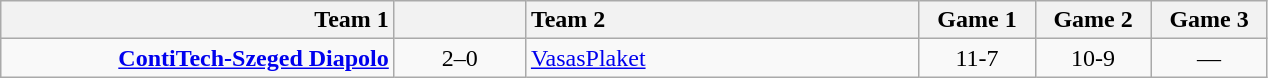<table class=wikitable style="text-align:center">
<tr>
<th style="width:255px; text-align:right;">Team 1</th>
<th style="width:80px;"></th>
<th style="width:255px; text-align:left;">Team 2</th>
<th style="width:70px;">Game 1</th>
<th style="width:70px;">Game 2</th>
<th style="width:70px;">Game 3</th>
</tr>
<tr>
<td align=right> <strong><a href='#'>ContiTech-Szeged Diapolo</a></strong></td>
<td>2–0</td>
<td align=left> <a href='#'>VasasPlaket</a></td>
<td>11-7</td>
<td>10-9</td>
<td>—</td>
</tr>
</table>
